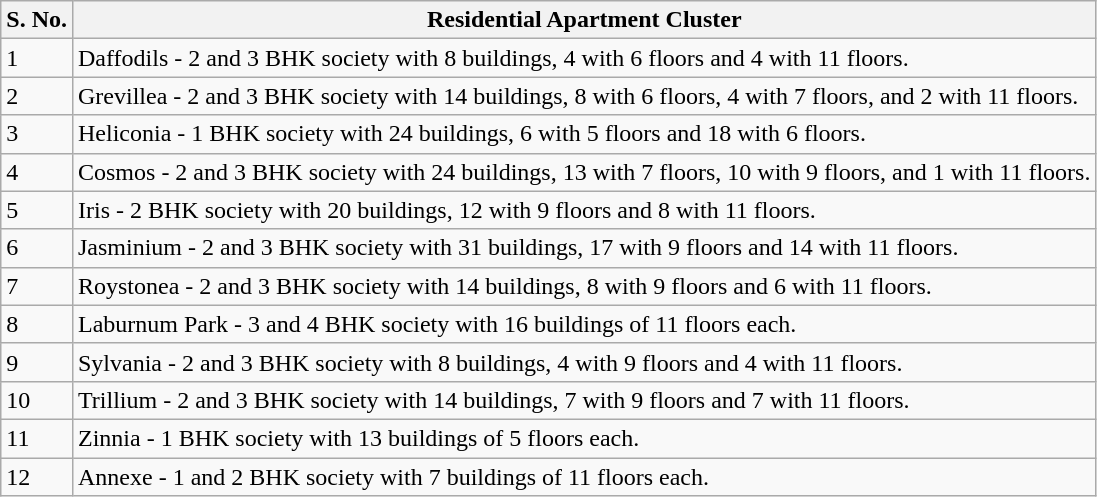<table class="wikitable">
<tr>
<th>S. No.</th>
<th>Residential Apartment Cluster</th>
</tr>
<tr>
<td>1</td>
<td>Daffodils - 2 and 3 BHK society with 8 buildings, 4 with 6 floors and 4 with 11 floors.</td>
</tr>
<tr>
<td>2</td>
<td>Grevillea - 2 and 3 BHK society with 14 buildings, 8 with 6 floors, 4 with 7 floors, and 2 with 11 floors.</td>
</tr>
<tr>
<td>3</td>
<td>Heliconia - 1 BHK society with 24 buildings, 6 with 5 floors and 18 with 6 floors.</td>
</tr>
<tr>
<td>4</td>
<td>Cosmos - 2 and 3 BHK society with 24 buildings, 13 with 7 floors, 10 with 9 floors, and 1 with 11 floors.</td>
</tr>
<tr>
<td>5</td>
<td>Iris - 2 BHK society with 20 buildings, 12 with 9 floors and 8 with 11 floors.</td>
</tr>
<tr>
<td>6</td>
<td>Jasminium - 2 and 3 BHK society with 31 buildings, 17 with 9 floors and 14 with 11 floors.</td>
</tr>
<tr>
<td>7</td>
<td>Roystonea - 2 and 3 BHK society with 14 buildings, 8 with 9 floors and 6 with 11 floors.</td>
</tr>
<tr>
<td>8</td>
<td>Laburnum Park - 3 and 4 BHK society with 16 buildings of 11 floors each.</td>
</tr>
<tr>
<td>9</td>
<td>Sylvania - 2 and 3 BHK society with 8 buildings, 4 with 9 floors and 4 with 11 floors.</td>
</tr>
<tr>
<td>10</td>
<td>Trillium - 2 and 3 BHK society with 14 buildings, 7 with 9 floors and 7 with 11 floors.</td>
</tr>
<tr>
<td>11</td>
<td>Zinnia - 1 BHK society with 13 buildings of 5 floors each.</td>
</tr>
<tr>
<td>12</td>
<td>Annexe - 1 and 2 BHK society with 7 buildings of 11 floors each.</td>
</tr>
</table>
